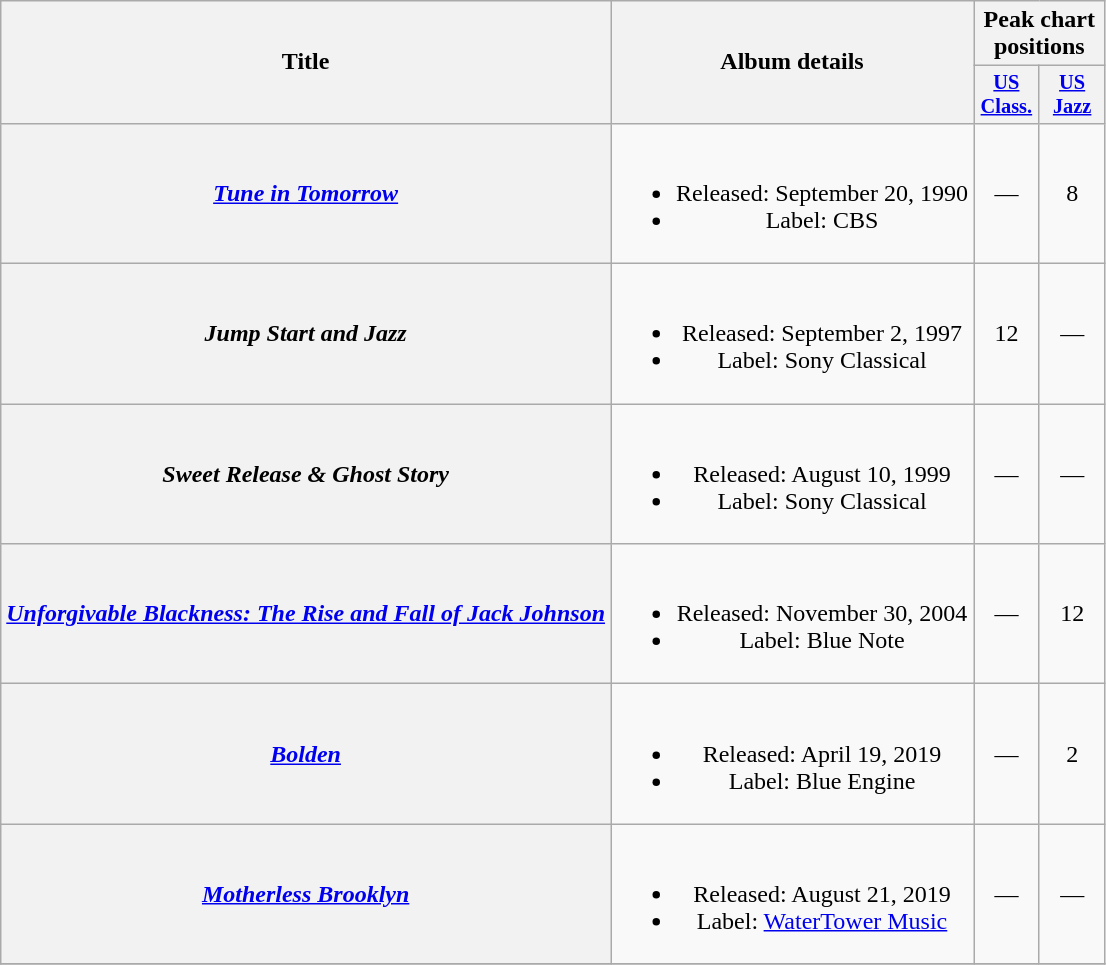<table class="wikitable plainrowheaders" style="text-align:center;">
<tr>
<th rowspan="2" scope="col">Title</th>
<th rowspan="2" scope="col">Album details</th>
<th colspan="2">Peak chart positions</th>
</tr>
<tr>
<th scope="col" style="width:2.75em;font-size:85%;"><a href='#'>US<br>Class.</a><br></th>
<th scope="col" style="width:2.75em;font-size:85%;"><a href='#'>US<br>Jazz</a><br></th>
</tr>
<tr>
<th scope="row"><em><a href='#'>Tune in Tomorrow</a></em></th>
<td><br><ul><li>Released: September 20, 1990</li><li>Label: CBS</li></ul></td>
<td>—</td>
<td>8</td>
</tr>
<tr>
<th scope="row"><em>Jump Start and Jazz</em></th>
<td><br><ul><li>Released: September 2, 1997</li><li>Label: Sony Classical</li></ul></td>
<td>12</td>
<td>—</td>
</tr>
<tr>
<th scope="row"><em>Sweet Release & Ghost Story</em></th>
<td><br><ul><li>Released: August 10, 1999</li><li>Label: Sony Classical</li></ul></td>
<td>—</td>
<td>—</td>
</tr>
<tr>
<th scope="row"><em><a href='#'>Unforgivable Blackness: The Rise and Fall of Jack Johnson</a></em></th>
<td><br><ul><li>Released: November 30, 2004</li><li>Label: Blue Note</li></ul></td>
<td>—</td>
<td>12</td>
</tr>
<tr>
<th scope="row"><em><a href='#'>Bolden</a></em></th>
<td><br><ul><li>Released: April 19, 2019</li><li>Label: Blue Engine</li></ul></td>
<td>—</td>
<td>2</td>
</tr>
<tr>
<th scope="row"><em><a href='#'>Motherless Brooklyn</a></em><br></th>
<td><br><ul><li>Released: August 21, 2019</li><li>Label: <a href='#'>WaterTower Music</a></li></ul></td>
<td>—</td>
<td>—</td>
</tr>
<tr>
</tr>
</table>
